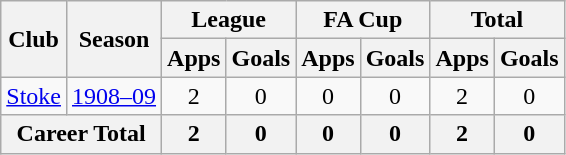<table class="wikitable" style="text-align: center;">
<tr>
<th rowspan="2">Club</th>
<th rowspan="2">Season</th>
<th colspan="2">League</th>
<th colspan="2">FA Cup</th>
<th colspan="2">Total</th>
</tr>
<tr>
<th>Apps</th>
<th>Goals</th>
<th>Apps</th>
<th>Goals</th>
<th>Apps</th>
<th>Goals</th>
</tr>
<tr>
<td><a href='#'>Stoke</a></td>
<td><a href='#'>1908–09</a></td>
<td>2</td>
<td>0</td>
<td>0</td>
<td>0</td>
<td>2</td>
<td>0</td>
</tr>
<tr>
<th colspan="2">Career Total</th>
<th>2</th>
<th>0</th>
<th>0</th>
<th>0</th>
<th>2</th>
<th>0</th>
</tr>
</table>
